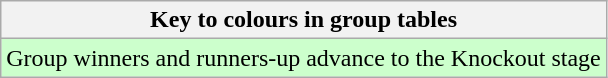<table class="wikitable">
<tr>
<th>Key to colours in group tables</th>
</tr>
<tr bgcolor=#ccffcc>
<td>Group winners and runners-up advance to the Knockout stage</td>
</tr>
</table>
